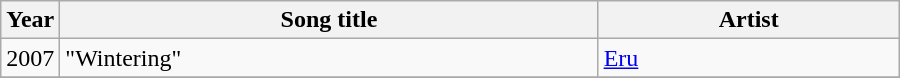<table class="wikitable" style="width:600px">
<tr>
<th width=10>Year</th>
<th>Song title</th>
<th>Artist</th>
</tr>
<tr>
<td>2007</td>
<td>"Wintering"</td>
<td><a href='#'>Eru</a></td>
</tr>
<tr>
</tr>
</table>
